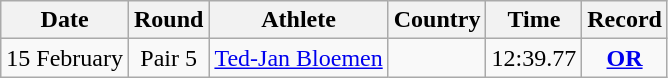<table class="wikitable" style="text-align:center">
<tr>
<th>Date</th>
<th>Round</th>
<th>Athlete</th>
<th>Country</th>
<th>Time</th>
<th>Record</th>
</tr>
<tr>
<td>15 February</td>
<td>Pair 5</td>
<td align="left"><a href='#'>Ted-Jan Bloemen</a></td>
<td align="left"></td>
<td>12:39.77</td>
<td><strong><a href='#'>OR</a></strong></td>
</tr>
</table>
